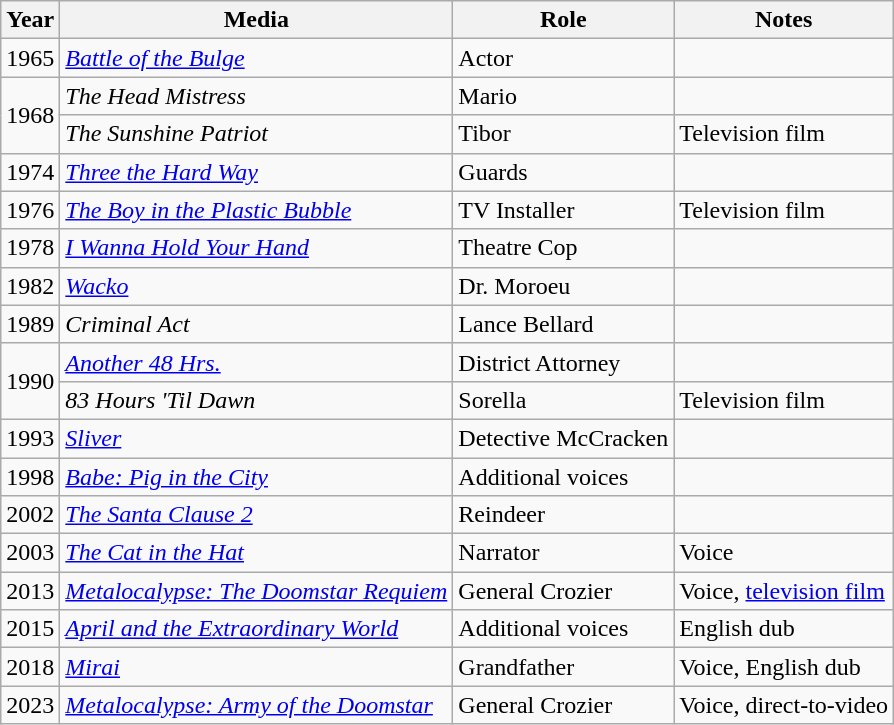<table class="wikitable">
<tr>
<th>Year</th>
<th>Media</th>
<th>Role</th>
<th>Notes</th>
</tr>
<tr>
<td>1965</td>
<td><em><a href='#'>Battle of the Bulge</a></em></td>
<td>Actor</td>
<td></td>
</tr>
<tr>
<td rowspan=2>1968</td>
<td><em>The Head Mistress</em></td>
<td>Mario</td>
<td></td>
</tr>
<tr>
<td><em>The Sunshine Patriot</em></td>
<td>Tibor</td>
<td>Television film</td>
</tr>
<tr>
<td>1974</td>
<td><em><a href='#'>Three the Hard Way</a></em></td>
<td>Guards</td>
<td></td>
</tr>
<tr>
<td>1976</td>
<td><em><a href='#'>The Boy in the Plastic Bubble</a></em></td>
<td>TV Installer</td>
<td>Television film</td>
</tr>
<tr>
<td>1978</td>
<td><em><a href='#'>I Wanna Hold Your Hand</a></em></td>
<td>Theatre Cop</td>
<td></td>
</tr>
<tr>
<td>1982</td>
<td><em><a href='#'>Wacko</a></em></td>
<td>Dr. Moroeu</td>
<td></td>
</tr>
<tr>
<td>1989</td>
<td><em>Criminal Act</em></td>
<td>Lance Bellard</td>
<td></td>
</tr>
<tr>
<td rowspan=2>1990</td>
<td><em><a href='#'>Another 48 Hrs.</a></em></td>
<td>District Attorney</td>
<td></td>
</tr>
<tr>
<td><em>83 Hours 'Til Dawn</em></td>
<td>Sorella</td>
<td>Television film</td>
</tr>
<tr>
<td>1993</td>
<td><em><a href='#'>Sliver</a></em></td>
<td>Detective McCracken</td>
<td></td>
</tr>
<tr>
<td>1998</td>
<td><em><a href='#'>Babe: Pig in the City</a></em></td>
<td>Additional voices</td>
<td></td>
</tr>
<tr>
<td>2002</td>
<td><em><a href='#'>The Santa Clause 2</a></em></td>
<td>Reindeer</td>
<td></td>
</tr>
<tr>
<td>2003</td>
<td><em><a href='#'>The Cat in the Hat</a></em></td>
<td>Narrator</td>
<td>Voice</td>
</tr>
<tr>
<td>2013</td>
<td><em><a href='#'>Metalocalypse: The Doomstar Requiem</a></em></td>
<td>General Crozier</td>
<td>Voice, <a href='#'>television film</a></td>
</tr>
<tr>
<td>2015</td>
<td><em><a href='#'>April and the Extraordinary World</a></em></td>
<td>Additional voices</td>
<td>English dub</td>
</tr>
<tr>
<td>2018</td>
<td><em><a href='#'>Mirai</a></em></td>
<td>Grandfather</td>
<td>Voice, English dub</td>
</tr>
<tr>
<td>2023</td>
<td><em><a href='#'>Metalocalypse: Army of the Doomstar</a></em></td>
<td>General Crozier</td>
<td>Voice, direct-to-video</td>
</tr>
</table>
